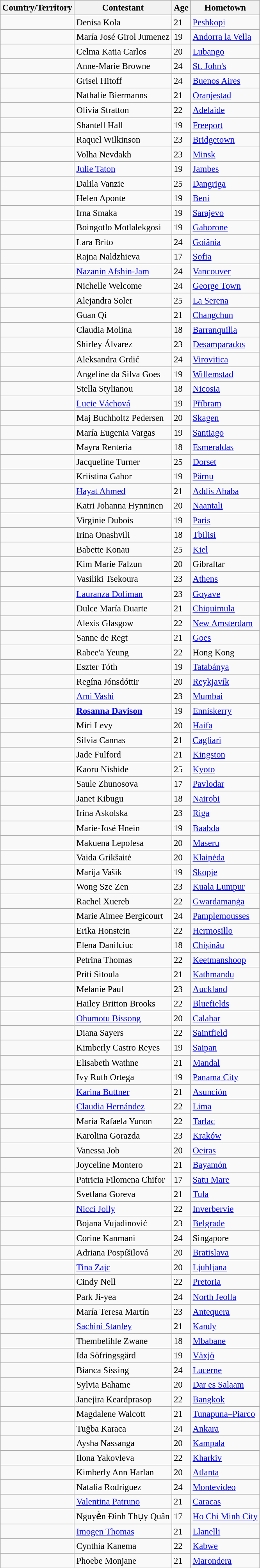<table class="wikitable sortable" style="font-size:95%;">
<tr>
<th>Country/Territory</th>
<th>Contestant</th>
<th>Age</th>
<th>Hometown</th>
</tr>
<tr>
<td><strong></strong></td>
<td>Denisa Kola</td>
<td>21</td>
<td><a href='#'>Peshkopi</a></td>
</tr>
<tr>
<td><strong></strong></td>
<td>María José Girol Jumenez</td>
<td>19</td>
<td><a href='#'>Andorra la Vella</a></td>
</tr>
<tr>
<td><strong></strong></td>
<td>Celma Katia Carlos</td>
<td>20</td>
<td><a href='#'>Lubango</a></td>
</tr>
<tr>
<td><strong></strong></td>
<td>Anne-Marie Browne</td>
<td>24</td>
<td><a href='#'>St. John's</a></td>
</tr>
<tr>
<td><strong></strong></td>
<td>Grisel Hitoff</td>
<td>24</td>
<td><a href='#'>Buenos Aires</a></td>
</tr>
<tr>
<td><strong></strong></td>
<td>Nathalie Biermanns</td>
<td>21</td>
<td><a href='#'>Oranjestad</a></td>
</tr>
<tr>
<td><strong></strong></td>
<td>Olivia Stratton</td>
<td>22</td>
<td><a href='#'>Adelaide</a></td>
</tr>
<tr>
<td><strong></strong></td>
<td>Shantell Hall</td>
<td>19</td>
<td><a href='#'>Freeport</a></td>
</tr>
<tr>
<td><strong></strong></td>
<td>Raquel Wilkinson</td>
<td>23</td>
<td><a href='#'>Bridgetown</a></td>
</tr>
<tr>
<td><strong></strong></td>
<td>Volha Nevdakh</td>
<td>23</td>
<td><a href='#'>Minsk</a></td>
</tr>
<tr>
<td><strong></strong></td>
<td><a href='#'>Julie Taton</a></td>
<td>19</td>
<td><a href='#'>Jambes</a></td>
</tr>
<tr>
<td><strong></strong></td>
<td>Dalila Vanzie</td>
<td>25</td>
<td><a href='#'>Dangriga</a></td>
</tr>
<tr>
<td><strong></strong></td>
<td>Helen Aponte</td>
<td>19</td>
<td><a href='#'>Beni</a></td>
</tr>
<tr>
<td><strong></strong></td>
<td>Irna Smaka</td>
<td>19</td>
<td><a href='#'>Sarajevo</a></td>
</tr>
<tr>
<td><strong></strong></td>
<td>Boingotlo Motlalekgosi</td>
<td>19</td>
<td><a href='#'>Gaborone</a></td>
</tr>
<tr>
<td><strong></strong></td>
<td>Lara Brito</td>
<td>24</td>
<td><a href='#'>Goiânia</a></td>
</tr>
<tr>
<td><strong></strong></td>
<td>Rajna Naldzhieva</td>
<td>17</td>
<td><a href='#'>Sofia</a></td>
</tr>
<tr>
<td><strong></strong></td>
<td><a href='#'>Nazanin Afshin-Jam</a></td>
<td>24</td>
<td><a href='#'>Vancouver</a></td>
</tr>
<tr>
<td><strong></strong></td>
<td>Nichelle Welcome</td>
<td>24</td>
<td><a href='#'>George Town</a></td>
</tr>
<tr>
<td><strong></strong></td>
<td>Alejandra Soler</td>
<td>25</td>
<td><a href='#'>La Serena</a></td>
</tr>
<tr>
<td><strong></strong></td>
<td>Guan Qi</td>
<td>21</td>
<td><a href='#'>Changchun</a></td>
</tr>
<tr>
<td><strong></strong></td>
<td>Claudia Molina</td>
<td>18</td>
<td><a href='#'>Barranquilla</a></td>
</tr>
<tr>
<td><strong></strong></td>
<td>Shirley Álvarez</td>
<td>23</td>
<td><a href='#'>Desamparados</a></td>
</tr>
<tr>
<td><strong></strong></td>
<td>Aleksandra Grdić</td>
<td>24</td>
<td><a href='#'>Virovitica</a></td>
</tr>
<tr>
<td><strong></strong></td>
<td>Angeline da Silva Goes</td>
<td>19</td>
<td><a href='#'>Willemstad</a></td>
</tr>
<tr>
<td><strong></strong></td>
<td>Stella Stylianou</td>
<td>18</td>
<td><a href='#'>Nicosia</a></td>
</tr>
<tr>
<td><strong></strong></td>
<td><a href='#'>Lucie Váchová</a></td>
<td>19</td>
<td><a href='#'>Příbram</a></td>
</tr>
<tr>
<td><strong></strong></td>
<td>Maj Buchholtz Pedersen</td>
<td>20</td>
<td><a href='#'>Skagen</a></td>
</tr>
<tr>
<td><strong></strong></td>
<td>María Eugenia Vargas</td>
<td>19</td>
<td><a href='#'>Santiago</a></td>
</tr>
<tr>
<td><strong></strong></td>
<td>Mayra Rentería</td>
<td>18</td>
<td><a href='#'>Esmeraldas</a></td>
</tr>
<tr>
<td><strong></strong></td>
<td>Jacqueline Turner</td>
<td>25</td>
<td><a href='#'>Dorset</a></td>
</tr>
<tr>
<td><strong></strong></td>
<td>Kriistina Gabor</td>
<td>19</td>
<td><a href='#'>Pärnu</a></td>
</tr>
<tr>
<td><strong></strong></td>
<td><a href='#'>Hayat Ahmed</a></td>
<td>21</td>
<td><a href='#'>Addis Ababa</a></td>
</tr>
<tr>
<td><strong></strong></td>
<td>Katri Johanna Hynninen</td>
<td>20</td>
<td><a href='#'>Naantali</a></td>
</tr>
<tr>
<td><strong></strong></td>
<td>Virginie Dubois</td>
<td>19</td>
<td><a href='#'>Paris</a></td>
</tr>
<tr>
<td><strong></strong></td>
<td>Irina Onashvili</td>
<td>18</td>
<td><a href='#'>Tbilisi</a></td>
</tr>
<tr>
<td><strong></strong></td>
<td>Babette Konau</td>
<td>25</td>
<td><a href='#'>Kiel</a></td>
</tr>
<tr>
<td><strong></strong></td>
<td>Kim Marie Falzun</td>
<td>20</td>
<td>Gibraltar</td>
</tr>
<tr>
<td><strong></strong></td>
<td>Vasiliki Tsekoura</td>
<td>23</td>
<td><a href='#'>Athens</a></td>
</tr>
<tr>
<td><strong></strong></td>
<td><a href='#'>Lauranza Doliman</a></td>
<td>23</td>
<td><a href='#'>Goyave</a></td>
</tr>
<tr>
<td><strong></strong></td>
<td>Dulce María Duarte</td>
<td>21</td>
<td><a href='#'>Chiquimula</a></td>
</tr>
<tr>
<td><strong></strong></td>
<td>Alexis Glasgow</td>
<td>22</td>
<td><a href='#'>New Amsterdam</a></td>
</tr>
<tr>
<td><strong></strong></td>
<td>Sanne de Regt</td>
<td>21</td>
<td><a href='#'>Goes</a></td>
</tr>
<tr>
<td><strong></strong></td>
<td>Rabee'a Yeung</td>
<td>22</td>
<td>Hong Kong</td>
</tr>
<tr>
<td><strong></strong></td>
<td>Eszter Tóth</td>
<td>19</td>
<td><a href='#'>Tatabánya</a></td>
</tr>
<tr>
<td><strong></strong></td>
<td>Regína Jónsdóttir</td>
<td>20</td>
<td><a href='#'>Reykjavík</a></td>
</tr>
<tr>
<td><strong></strong></td>
<td><a href='#'>Ami Vashi</a></td>
<td>23</td>
<td><a href='#'>Mumbai</a></td>
</tr>
<tr>
<td><strong></strong></td>
<td><strong><a href='#'>Rosanna Davison</a></strong></td>
<td>19</td>
<td><a href='#'>Enniskerry</a></td>
</tr>
<tr>
<td><strong></strong></td>
<td>Miri Levy</td>
<td>20</td>
<td><a href='#'>Haifa</a></td>
</tr>
<tr>
<td><strong></strong></td>
<td>Silvia Cannas</td>
<td>21</td>
<td><a href='#'>Cagliari</a></td>
</tr>
<tr>
<td><strong></strong></td>
<td>Jade Fulford</td>
<td>21</td>
<td><a href='#'>Kingston</a></td>
</tr>
<tr>
<td><strong></strong></td>
<td>Kaoru Nishide</td>
<td>25</td>
<td><a href='#'>Kyoto</a></td>
</tr>
<tr>
<td><strong></strong></td>
<td>Saule Zhunosova</td>
<td>17</td>
<td><a href='#'>Pavlodar</a></td>
</tr>
<tr>
<td><strong></strong></td>
<td>Janet Kibugu</td>
<td>18</td>
<td><a href='#'>Nairobi</a></td>
</tr>
<tr>
<td><strong></strong></td>
<td>Irina Askolska</td>
<td>23</td>
<td><a href='#'>Riga</a></td>
</tr>
<tr>
<td><strong></strong></td>
<td>Marie-José Hnein</td>
<td>19</td>
<td><a href='#'>Baabda</a></td>
</tr>
<tr>
<td><strong></strong></td>
<td>Makuena Lepolesa</td>
<td>20</td>
<td><a href='#'>Maseru</a></td>
</tr>
<tr>
<td><strong></strong></td>
<td>Vaida Grikšaitė</td>
<td>20</td>
<td><a href='#'>Klaipėda</a></td>
</tr>
<tr>
<td><strong></strong></td>
<td>Marija Vašik</td>
<td>19</td>
<td><a href='#'>Skopje</a></td>
</tr>
<tr>
<td><strong></strong></td>
<td>Wong Sze Zen</td>
<td>23</td>
<td><a href='#'>Kuala Lumpur</a></td>
</tr>
<tr>
<td><strong></strong></td>
<td>Rachel Xuereb</td>
<td>22</td>
<td><a href='#'>Gwardamanġa</a></td>
</tr>
<tr>
<td><strong></strong></td>
<td>Marie Aimee Bergicourt</td>
<td>24</td>
<td><a href='#'>Pamplemousses</a></td>
</tr>
<tr>
<td><strong></strong></td>
<td>Erika Honstein</td>
<td>22</td>
<td><a href='#'>Hermosillo</a></td>
</tr>
<tr>
<td><strong></strong></td>
<td>Elena Danilciuc</td>
<td>18</td>
<td><a href='#'>Chișinău</a></td>
</tr>
<tr>
<td><strong></strong></td>
<td>Petrina Thomas</td>
<td>22</td>
<td><a href='#'>Keetmanshoop</a></td>
</tr>
<tr>
<td><strong></strong></td>
<td>Priti Sitoula</td>
<td>21</td>
<td><a href='#'>Kathmandu</a></td>
</tr>
<tr>
<td><strong></strong></td>
<td>Melanie Paul</td>
<td>23</td>
<td><a href='#'>Auckland</a></td>
</tr>
<tr>
<td><strong></strong></td>
<td>Hailey Britton Brooks</td>
<td>22</td>
<td><a href='#'>Bluefields</a></td>
</tr>
<tr>
<td><strong></strong></td>
<td><a href='#'>Ohumotu Bissong</a></td>
<td>20</td>
<td><a href='#'>Calabar</a></td>
</tr>
<tr>
<td><strong></strong></td>
<td>Diana Sayers</td>
<td>22</td>
<td><a href='#'>Saintfield</a></td>
</tr>
<tr>
<td><strong></strong></td>
<td>Kimberly Castro Reyes</td>
<td>19</td>
<td><a href='#'>Saipan</a></td>
</tr>
<tr>
<td><strong></strong></td>
<td>Elisabeth Wathne</td>
<td>21</td>
<td><a href='#'>Mandal</a></td>
</tr>
<tr>
<td><strong></strong></td>
<td>Ivy Ruth Ortega</td>
<td>19</td>
<td><a href='#'>Panama City</a></td>
</tr>
<tr>
<td><strong></strong></td>
<td><a href='#'>Karina Buttner</a></td>
<td>21</td>
<td><a href='#'>Asunción</a></td>
</tr>
<tr>
<td><strong></strong></td>
<td><a href='#'>Claudia Hernández</a></td>
<td>22</td>
<td><a href='#'>Lima</a></td>
</tr>
<tr>
<td><strong></strong></td>
<td>Maria Rafaela Yunon</td>
<td>22</td>
<td><a href='#'>Tarlac</a></td>
</tr>
<tr>
<td><strong></strong></td>
<td>Karolina Gorazda</td>
<td>23</td>
<td><a href='#'>Kraków</a></td>
</tr>
<tr>
<td><strong></strong></td>
<td>Vanessa Job</td>
<td>20</td>
<td><a href='#'>Oeiras</a></td>
</tr>
<tr>
<td><strong></strong></td>
<td>Joyceline Montero</td>
<td>21</td>
<td><a href='#'>Bayamón</a></td>
</tr>
<tr>
<td><strong></strong></td>
<td>Patricia Filomena Chifor</td>
<td>17</td>
<td><a href='#'>Satu Mare</a></td>
</tr>
<tr>
<td><strong></strong></td>
<td>Svetlana Goreva</td>
<td>21</td>
<td><a href='#'>Tula</a></td>
</tr>
<tr>
<td><strong></strong></td>
<td><a href='#'>Nicci Jolly</a></td>
<td>22</td>
<td><a href='#'>Inverbervie</a></td>
</tr>
<tr>
<td><strong></strong></td>
<td>Bojana Vujadinović</td>
<td>23</td>
<td><a href='#'>Belgrade</a></td>
</tr>
<tr>
<td><strong></strong></td>
<td>Corine Kanmani</td>
<td>24</td>
<td>Singapore</td>
</tr>
<tr>
<td><strong></strong></td>
<td>Adriana Pospíšilová</td>
<td>20</td>
<td><a href='#'>Bratislava</a></td>
</tr>
<tr>
<td><strong></strong></td>
<td><a href='#'>Tina Zajc</a></td>
<td>20</td>
<td><a href='#'>Ljubljana</a></td>
</tr>
<tr>
<td><strong></strong></td>
<td>Cindy Nell</td>
<td>22</td>
<td><a href='#'>Pretoria</a></td>
</tr>
<tr>
<td><strong></strong></td>
<td>Park Ji-yea</td>
<td>24</td>
<td><a href='#'>North Jeolla</a></td>
</tr>
<tr>
<td><strong></strong></td>
<td>María Teresa Martín</td>
<td>23</td>
<td><a href='#'>Antequera</a></td>
</tr>
<tr>
<td><strong></strong></td>
<td><a href='#'>Sachini Stanley</a></td>
<td>21</td>
<td><a href='#'>Kandy</a></td>
</tr>
<tr>
<td><strong></strong></td>
<td>Thembelihle Zwane</td>
<td>18</td>
<td><a href='#'>Mbabane</a></td>
</tr>
<tr>
<td><strong></strong></td>
<td>Ida Söfringsgärd</td>
<td>19</td>
<td><a href='#'>Växjö</a></td>
</tr>
<tr>
<td><strong></strong></td>
<td>Bianca Sissing</td>
<td>24</td>
<td><a href='#'>Lucerne</a></td>
</tr>
<tr>
<td><strong></strong></td>
<td>Sylvia Bahame</td>
<td>20</td>
<td><a href='#'>Dar es Salaam</a></td>
</tr>
<tr>
<td><strong></strong></td>
<td>Janejira Keardprasop</td>
<td>22</td>
<td><a href='#'>Bangkok</a></td>
</tr>
<tr>
<td><strong></strong></td>
<td>Magdalene Walcott</td>
<td>21</td>
<td><a href='#'>Tunapuna–Piarco</a></td>
</tr>
<tr>
<td><strong></strong></td>
<td>Tuğba Karaca</td>
<td>24</td>
<td><a href='#'>Ankara</a></td>
</tr>
<tr>
<td><strong></strong></td>
<td>Aysha Nassanga</td>
<td>20</td>
<td><a href='#'>Kampala</a></td>
</tr>
<tr>
<td><strong></strong></td>
<td>Ilona Yakovleva</td>
<td>22</td>
<td><a href='#'>Kharkiv</a></td>
</tr>
<tr>
<td><strong></strong></td>
<td>Kimberly Ann Harlan</td>
<td>20</td>
<td><a href='#'>Atlanta</a></td>
</tr>
<tr>
<td><strong></strong></td>
<td>Natalia Rodríguez</td>
<td>24</td>
<td><a href='#'>Montevideo</a></td>
</tr>
<tr>
<td><strong></strong></td>
<td><a href='#'>Valentina Patruno</a></td>
<td>21</td>
<td><a href='#'>Caracas</a></td>
</tr>
<tr>
<td><strong></strong></td>
<td>Nguyễn Đình Thụy Quân</td>
<td>17</td>
<td><a href='#'>Ho Chi Minh City</a></td>
</tr>
<tr>
<td><strong></strong></td>
<td><a href='#'>Imogen Thomas</a></td>
<td>21</td>
<td><a href='#'>Llanelli</a></td>
</tr>
<tr>
<td><strong></strong></td>
<td>Cynthia Kanema</td>
<td>22</td>
<td><a href='#'>Kabwe</a></td>
</tr>
<tr>
<td><strong></strong></td>
<td>Phoebe Monjane</td>
<td>21</td>
<td><a href='#'>Marondera</a></td>
</tr>
</table>
